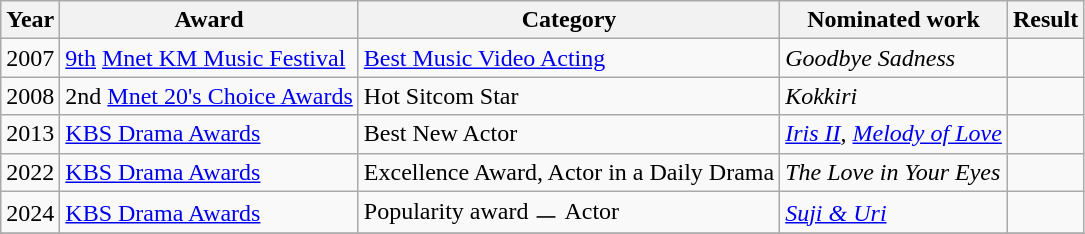<table class="wikitable">
<tr>
<th>Year</th>
<th>Award</th>
<th>Category</th>
<th>Nominated work</th>
<th>Result</th>
</tr>
<tr>
<td>2007</td>
<td><a href='#'>9th</a> <a href='#'>Mnet KM Music Festival</a></td>
<td><a href='#'>Best Music Video Acting</a></td>
<td><em>Goodbye Sadness</em></td>
<td></td>
</tr>
<tr>
<td>2008</td>
<td>2nd <a href='#'>Mnet 20's Choice Awards</a></td>
<td>Hot Sitcom Star</td>
<td><em>Kokkiri</em></td>
<td></td>
</tr>
<tr>
<td>2013</td>
<td><a href='#'>KBS Drama Awards</a></td>
<td>Best New Actor</td>
<td><em><a href='#'>Iris II</a></em>, <em><a href='#'>Melody of Love</a></em></td>
<td></td>
</tr>
<tr>
<td>2022</td>
<td><a href='#'>KBS Drama Awards</a></td>
<td>Excellence Award, Actor in a Daily Drama</td>
<td><em>The Love in Your Eyes</em></td>
<td></td>
</tr>
<tr>
<td>2024</td>
<td><a href='#'>KBS Drama Awards</a></td>
<td>Popularity award ㅡ Actor</td>
<td><em><a href='#'>Suji & Uri</a></em></td>
<td></td>
</tr>
<tr>
</tr>
</table>
